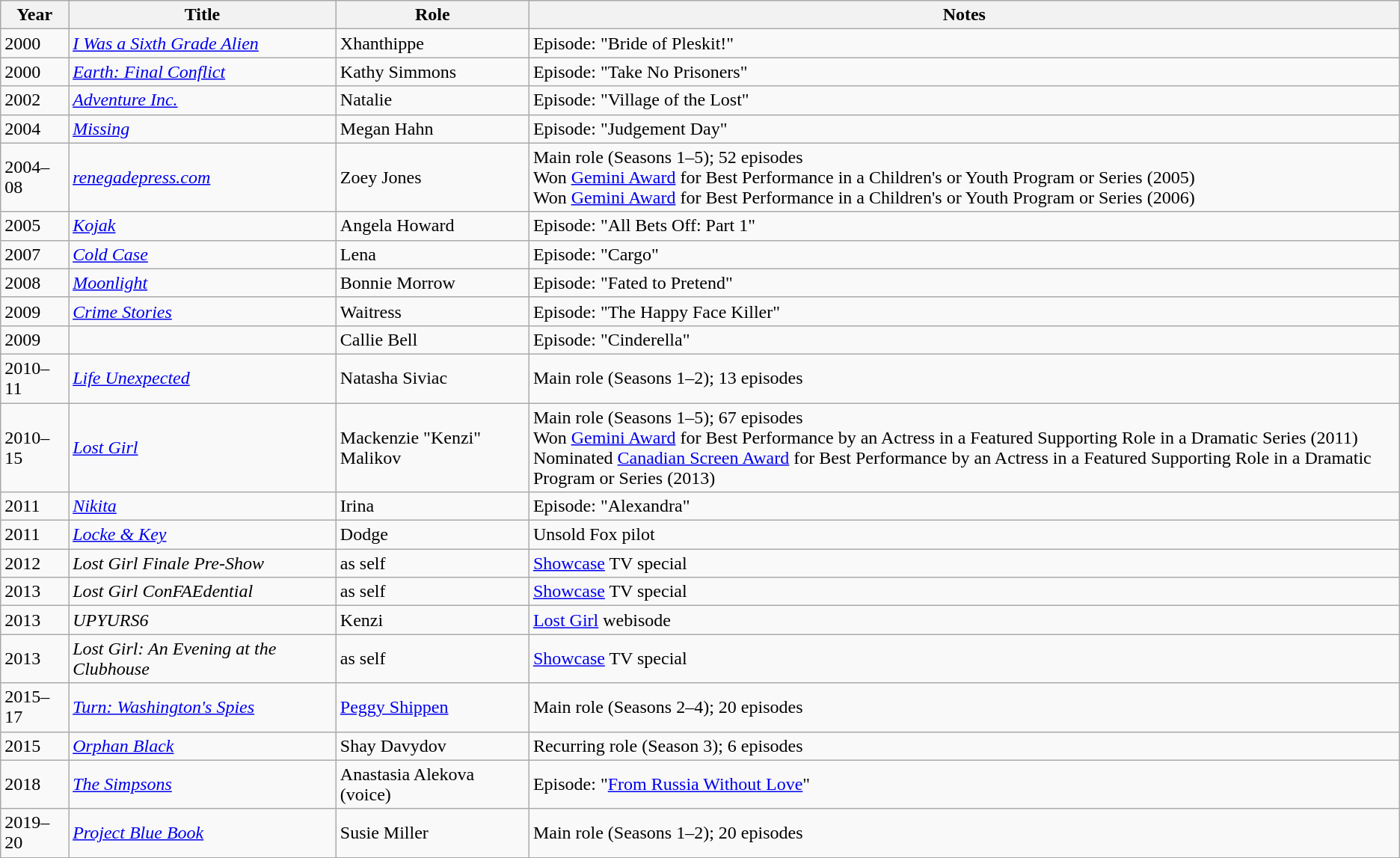<table class="wikitable sortable">
<tr>
<th>Year</th>
<th>Title</th>
<th>Role</th>
<th>Notes</th>
</tr>
<tr>
<td>2000</td>
<td><em><a href='#'>I Was a Sixth Grade Alien</a></em></td>
<td>Xhanthippe</td>
<td>Episode: "Bride of Pleskit!"</td>
</tr>
<tr>
<td>2000</td>
<td><em><a href='#'>Earth: Final Conflict</a></em></td>
<td>Kathy Simmons</td>
<td>Episode: "Take No Prisoners"</td>
</tr>
<tr>
<td>2002</td>
<td><em><a href='#'>Adventure Inc.</a></em></td>
<td>Natalie</td>
<td>Episode: "Village of the Lost"</td>
</tr>
<tr>
<td>2004</td>
<td><em><a href='#'>Missing</a></em></td>
<td>Megan Hahn</td>
<td>Episode: "Judgement Day"</td>
</tr>
<tr>
<td>2004–08</td>
<td><em><a href='#'>renegadepress.com</a></em></td>
<td>Zoey Jones</td>
<td>Main role (Seasons 1–5); 52 episodes<br>Won  <a href='#'>Gemini Award</a> for Best Performance in a Children's or Youth Program or Series (2005)<br>Won  <a href='#'>Gemini Award</a> for Best Performance in a Children's or Youth Program or Series (2006)</td>
</tr>
<tr>
<td>2005</td>
<td><em><a href='#'>Kojak</a></em></td>
<td>Angela Howard</td>
<td>Episode: "All Bets Off: Part 1"</td>
</tr>
<tr>
<td>2007</td>
<td><em><a href='#'>Cold Case</a></em></td>
<td>Lena</td>
<td>Episode: "Cargo"</td>
</tr>
<tr>
<td>2008</td>
<td><em><a href='#'>Moonlight</a></em></td>
<td>Bonnie Morrow</td>
<td>Episode: "Fated to Pretend"</td>
</tr>
<tr>
<td>2009</td>
<td><em><a href='#'>Crime Stories</a></em></td>
<td>Waitress</td>
<td>Episode: "The Happy Face Killer"</td>
</tr>
<tr>
<td>2009</td>
<td><em></em></td>
<td>Callie Bell</td>
<td>Episode: "Cinderella"</td>
</tr>
<tr>
<td>2010–11</td>
<td><em><a href='#'>Life Unexpected</a></em></td>
<td>Natasha Siviac</td>
<td>Main role (Seasons 1–2); 13 episodes</td>
</tr>
<tr>
<td>2010–15</td>
<td><em><a href='#'>Lost Girl</a></em></td>
<td>Mackenzie "Kenzi" Malikov</td>
<td>Main role (Seasons 1–5); 67 episodes<br>Won  <a href='#'>Gemini Award</a> for Best Performance by an Actress in a Featured Supporting Role in a Dramatic Series (2011)<br>Nominated  <a href='#'>Canadian Screen Award</a> for Best Performance by an Actress in a Featured Supporting Role in a Dramatic Program or Series (2013)</td>
</tr>
<tr>
<td>2011</td>
<td><em><a href='#'>Nikita</a></em></td>
<td>Irina</td>
<td>Episode: "Alexandra"</td>
</tr>
<tr>
<td>2011</td>
<td><em><a href='#'>Locke & Key</a></em></td>
<td>Dodge</td>
<td>Unsold Fox pilot</td>
</tr>
<tr>
<td>2012</td>
<td><em>Lost Girl Finale Pre-Show</em></td>
<td>as self</td>
<td><a href='#'>Showcase</a> TV special</td>
</tr>
<tr>
<td>2013</td>
<td><em>Lost Girl ConFAEdential</em></td>
<td>as self</td>
<td><a href='#'>Showcase</a> TV special</td>
</tr>
<tr>
<td>2013</td>
<td><em>UPYURS6</em></td>
<td>Kenzi</td>
<td><a href='#'>Lost Girl</a> webisode</td>
</tr>
<tr>
<td>2013</td>
<td><em>Lost Girl: An Evening at the Clubhouse</em></td>
<td>as self</td>
<td><a href='#'>Showcase</a> TV special</td>
</tr>
<tr>
<td>2015–17</td>
<td><em><a href='#'>Turn: Washington's Spies</a></em></td>
<td><a href='#'>Peggy Shippen</a></td>
<td>Main role (Seasons 2–4); 20 episodes</td>
</tr>
<tr>
<td>2015</td>
<td><em><a href='#'>Orphan Black</a></em></td>
<td>Shay Davydov</td>
<td>Recurring role (Season 3); 6 episodes</td>
</tr>
<tr>
<td>2018</td>
<td><em><a href='#'>The Simpsons</a></em></td>
<td>Anastasia Alekova (voice)</td>
<td>Episode: "<a href='#'>From Russia Without Love</a>"</td>
</tr>
<tr>
<td>2019–20</td>
<td><em><a href='#'>Project Blue Book</a></em></td>
<td>Susie Miller</td>
<td>Main role (Seasons 1–2); 20 episodes</td>
</tr>
</table>
